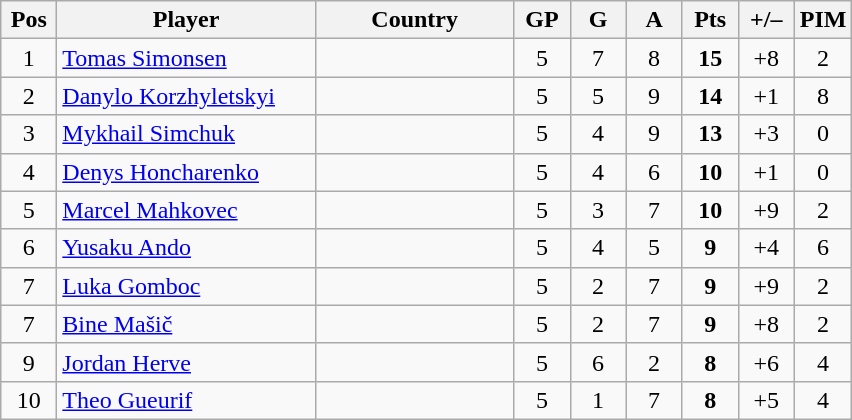<table class="wikitable sortable" style="text-align: center;">
<tr>
<th width=30>Pos</th>
<th width=165>Player</th>
<th width=125>Country</th>
<th width=30>GP</th>
<th width=30>G</th>
<th width=30>A</th>
<th width=30>Pts</th>
<th width=30>+/–</th>
<th width=30>PIM</th>
</tr>
<tr>
<td>1</td>
<td align=left><a href='#'>Tomas Simonsen</a></td>
<td align=left></td>
<td>5</td>
<td>7</td>
<td>8</td>
<td><strong>15</strong></td>
<td>+8</td>
<td>2</td>
</tr>
<tr>
<td>2</td>
<td align=left><a href='#'>Danylo Korzhyletskyi</a></td>
<td align=left></td>
<td>5</td>
<td>5</td>
<td>9</td>
<td><strong>14</strong></td>
<td>+1</td>
<td>8</td>
</tr>
<tr>
<td>3</td>
<td align=left><a href='#'>Mykhail Simchuk</a></td>
<td align=left></td>
<td>5</td>
<td>4</td>
<td>9</td>
<td><strong>13</strong></td>
<td>+3</td>
<td>0</td>
</tr>
<tr>
<td>4</td>
<td align=left><a href='#'>Denys Honcharenko</a></td>
<td align=left></td>
<td>5</td>
<td>4</td>
<td>6</td>
<td><strong>10</strong></td>
<td>+1</td>
<td>0</td>
</tr>
<tr>
<td>5</td>
<td align=left><a href='#'>Marcel Mahkovec</a></td>
<td align=left></td>
<td>5</td>
<td>3</td>
<td>7</td>
<td><strong>10</strong></td>
<td>+9</td>
<td>2</td>
</tr>
<tr>
<td>6</td>
<td align=left><a href='#'>Yusaku Ando</a></td>
<td align=left></td>
<td>5</td>
<td>4</td>
<td>5</td>
<td><strong>9</strong></td>
<td>+4</td>
<td>6</td>
</tr>
<tr>
<td>7</td>
<td align=left><a href='#'>Luka Gomboc</a></td>
<td align=left></td>
<td>5</td>
<td>2</td>
<td>7</td>
<td><strong>9</strong></td>
<td>+9</td>
<td>2</td>
</tr>
<tr>
<td>7</td>
<td align=left><a href='#'>Bine Mašič</a></td>
<td align=left></td>
<td>5</td>
<td>2</td>
<td>7</td>
<td><strong>9</strong></td>
<td>+8</td>
<td>2</td>
</tr>
<tr>
<td>9</td>
<td align=left><a href='#'>Jordan Herve</a></td>
<td align=left></td>
<td>5</td>
<td>6</td>
<td>2</td>
<td><strong>8</strong></td>
<td>+6</td>
<td>4</td>
</tr>
<tr>
<td>10</td>
<td align=left><a href='#'>Theo Gueurif</a></td>
<td align=left></td>
<td>5</td>
<td>1</td>
<td>7</td>
<td><strong>8</strong></td>
<td>+5</td>
<td>4</td>
</tr>
</table>
